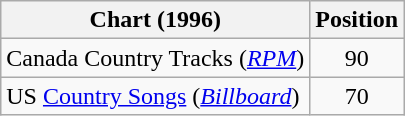<table class="wikitable sortable">
<tr>
<th scope="col">Chart (1996)</th>
<th scope="col">Position</th>
</tr>
<tr>
<td>Canada Country Tracks (<em><a href='#'>RPM</a></em>)</td>
<td align="center">90</td>
</tr>
<tr>
<td>US <a href='#'>Country Songs</a> (<em><a href='#'>Billboard</a></em>)</td>
<td align="center">70</td>
</tr>
</table>
